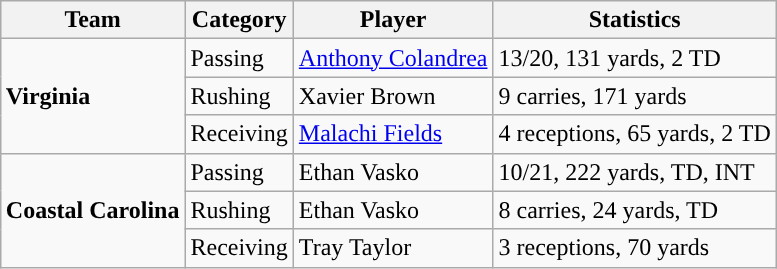<table class="wikitable" style="float: right;">
<tr>
<th>Team</th>
<th>Category</th>
<th>Player</th>
<th>Statistics</th>
</tr>
<tr>
<td rowspan=3><strong>Virginia</strong></td>
<td>Passing</td>
<td><a href='#'>Anthony Colandrea</a></td>
<td>13/20, 131 yards, 2 TD</td>
</tr>
<tr>
<td>Rushing</td>
<td>Xavier Brown</td>
<td>9 carries, 171 yards</td>
</tr>
<tr>
<td>Receiving</td>
<td><a href='#'>Malachi Fields</a></td>
<td>4 receptions, 65 yards, 2 TD</td>
</tr>
<tr>
<td rowspan=3><strong>Coastal Carolina</strong></td>
<td>Passing</td>
<td>Ethan Vasko</td>
<td>10/21, 222 yards, TD, INT</td>
</tr>
<tr>
<td>Rushing</td>
<td>Ethan Vasko</td>
<td>8 carries, 24 yards, TD</td>
</tr>
<tr>
<td>Receiving</td>
<td>Tray Taylor</td>
<td>3 receptions, 70 yards</td>
</tr>
</table>
